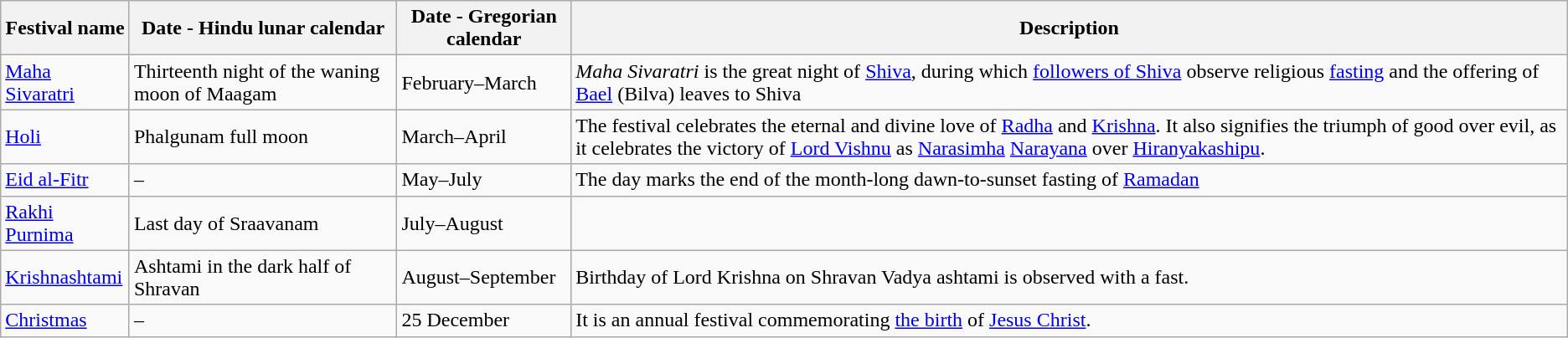<table class="wikitable">
<tr>
<th>Festival name</th>
<th>Date - Hindu lunar calendar</th>
<th>Date - Gregorian calendar</th>
<th>Description</th>
</tr>
<tr>
<td><a href='#'>Maha Sivaratri</a></td>
<td>Thirteenth night of the waning moon of Maagam</td>
<td>February–March</td>
<td><em>Maha Sivaratri</em> is the great night of <a href='#'>Shiva</a>, during which <a href='#'>followers of Shiva</a> observe religious <a href='#'>fasting</a> and the offering of <a href='#'>Bael</a> (Bilva) leaves to Shiva</td>
</tr>
<tr>
<td><a href='#'>Holi</a></td>
<td>Phalgunam full moon</td>
<td>March–April</td>
<td>The festival celebrates the eternal and divine love of <a href='#'>Radha</a> and <a href='#'>Krishna</a>. It also signifies the triumph of good over evil, as it celebrates the victory of <a href='#'>Lord Vishnu</a> as <a href='#'>Narasimha</a> <a href='#'>Narayana</a> over <a href='#'>Hiranyakashipu</a>.</td>
</tr>
<tr>
<td><a href='#'>Eid al-Fitr</a></td>
<td>–</td>
<td>May–July</td>
<td>The day marks the end of the month-long dawn-to-sunset fasting of <a href='#'>Ramadan</a></td>
</tr>
<tr>
<td><a href='#'>Rakhi Purnima</a></td>
<td>Last day of Sraavanam</td>
<td>July–August</td>
<td></td>
</tr>
<tr>
<td><a href='#'>Krishnashtami</a></td>
<td>Ashtami in the dark half of Shravan</td>
<td>August–September</td>
<td>Birthday of Lord Krishna on Shravan Vadya ashtami is observed with a fast.</td>
</tr>
<tr>
<td><a href='#'>Christmas</a></td>
<td>–</td>
<td>25 December</td>
<td>It is an annual festival commemorating <a href='#'>the birth</a> of <a href='#'>Jesus Christ</a>.</td>
</tr>
</table>
